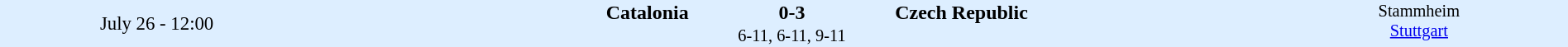<table style="width: 100%; background:#ddeeff;" cellspacing="0">
<tr>
<td style=font-size:95% align=center rowspan=3 width=20%>July 26 - 12:00</td>
</tr>
<tr>
<td width=24% align=right><strong>Catalonia</strong></td>
<td align=center width=13%><strong>0-3</strong></td>
<td width=24%><strong>Czech Republic</strong></td>
<td style=font-size:85% rowspan=3 valign=top align=center>Stammheim<br><a href='#'>Stuttgart</a></td>
</tr>
<tr style=font-size:85%>
<td colspan=3 align=center>6-11, 6-11, 9-11</td>
</tr>
</table>
